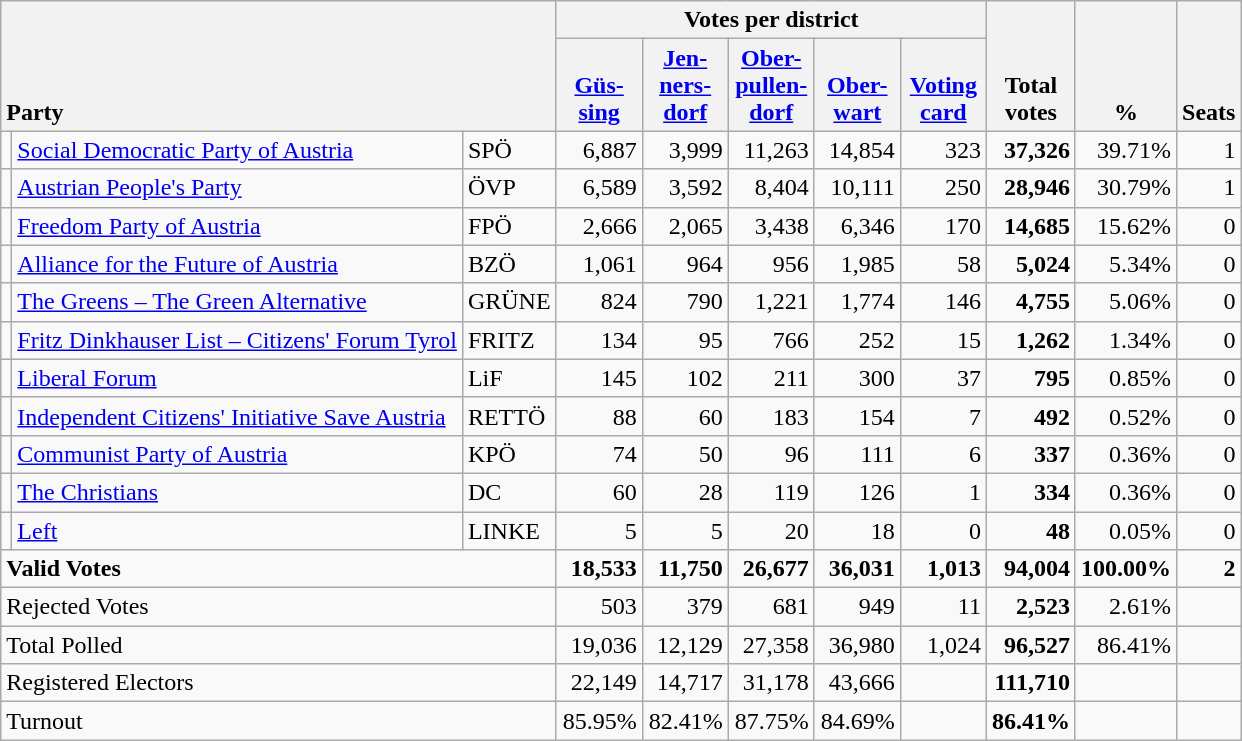<table class="wikitable" border="1" style="text-align:right;">
<tr>
<th style="text-align:left;" valign=bottom rowspan=2 colspan=3>Party</th>
<th colspan=5>Votes per district</th>
<th align=center valign=bottom rowspan=2 width="50">Total<br>votes</th>
<th align=center valign=bottom rowspan=2 width="50">%</th>
<th align=center valign=bottom rowspan=2>Seats</th>
</tr>
<tr>
<th align=center valign=bottom width="50"><a href='#'>Güs-<br>sing</a></th>
<th align=center valign=bottom width="50"><a href='#'>Jen-<br>ners-<br>dorf</a></th>
<th align=center valign=bottom width="50"><a href='#'>Ober-<br>pullen-<br>dorf</a></th>
<th align=center valign=bottom width="50"><a href='#'>Ober-<br>wart</a></th>
<th align=center valign=bottom width="50"><a href='#'>Voting<br>card</a></th>
</tr>
<tr>
<td></td>
<td align=left><a href='#'>Social Democratic Party of Austria</a></td>
<td align=left>SPÖ</td>
<td>6,887</td>
<td>3,999</td>
<td>11,263</td>
<td>14,854</td>
<td>323</td>
<td><strong>37,326</strong></td>
<td>39.71%</td>
<td>1</td>
</tr>
<tr>
<td></td>
<td align=left><a href='#'>Austrian People's Party</a></td>
<td align=left>ÖVP</td>
<td>6,589</td>
<td>3,592</td>
<td>8,404</td>
<td>10,111</td>
<td>250</td>
<td><strong>28,946</strong></td>
<td>30.79%</td>
<td>1</td>
</tr>
<tr>
<td></td>
<td align=left><a href='#'>Freedom Party of Austria</a></td>
<td align=left>FPÖ</td>
<td>2,666</td>
<td>2,065</td>
<td>3,438</td>
<td>6,346</td>
<td>170</td>
<td><strong>14,685</strong></td>
<td>15.62%</td>
<td>0</td>
</tr>
<tr>
<td></td>
<td align=left><a href='#'>Alliance for the Future of Austria</a></td>
<td align=left>BZÖ</td>
<td>1,061</td>
<td>964</td>
<td>956</td>
<td>1,985</td>
<td>58</td>
<td><strong>5,024</strong></td>
<td>5.34%</td>
<td>0</td>
</tr>
<tr>
<td></td>
<td align=left style="white-space: nowrap;"><a href='#'>The Greens – The Green Alternative</a></td>
<td align=left>GRÜNE</td>
<td>824</td>
<td>790</td>
<td>1,221</td>
<td>1,774</td>
<td>146</td>
<td><strong>4,755</strong></td>
<td>5.06%</td>
<td>0</td>
</tr>
<tr>
<td></td>
<td align=left><a href='#'>Fritz Dinkhauser List – Citizens' Forum Tyrol </a></td>
<td align=left>FRITZ</td>
<td>134</td>
<td>95</td>
<td>766</td>
<td>252</td>
<td>15</td>
<td><strong>1,262</strong></td>
<td>1.34%</td>
<td>0</td>
</tr>
<tr>
<td></td>
<td align=left><a href='#'>Liberal Forum</a></td>
<td align=left>LiF</td>
<td>145</td>
<td>102</td>
<td>211</td>
<td>300</td>
<td>37</td>
<td><strong>795</strong></td>
<td>0.85%</td>
<td>0</td>
</tr>
<tr>
<td></td>
<td align=left><a href='#'>Independent Citizens' Initiative Save Austria</a></td>
<td align=left>RETTÖ</td>
<td>88</td>
<td>60</td>
<td>183</td>
<td>154</td>
<td>7</td>
<td><strong>492</strong></td>
<td>0.52%</td>
<td>0</td>
</tr>
<tr>
<td></td>
<td align=left><a href='#'>Communist Party of Austria</a></td>
<td align=left>KPÖ</td>
<td>74</td>
<td>50</td>
<td>96</td>
<td>111</td>
<td>6</td>
<td><strong>337</strong></td>
<td>0.36%</td>
<td>0</td>
</tr>
<tr>
<td></td>
<td align=left><a href='#'>The Christians</a></td>
<td align=left>DC</td>
<td>60</td>
<td>28</td>
<td>119</td>
<td>126</td>
<td>1</td>
<td><strong>334</strong></td>
<td>0.36%</td>
<td>0</td>
</tr>
<tr>
<td></td>
<td align=left><a href='#'>Left</a></td>
<td align=left>LINKE</td>
<td>5</td>
<td>5</td>
<td>20</td>
<td>18</td>
<td>0</td>
<td><strong>48</strong></td>
<td>0.05%</td>
<td>0</td>
</tr>
<tr style="font-weight:bold">
<td align=left colspan=3>Valid Votes</td>
<td>18,533</td>
<td>11,750</td>
<td>26,677</td>
<td>36,031</td>
<td>1,013</td>
<td>94,004</td>
<td>100.00%</td>
<td>2</td>
</tr>
<tr>
<td align=left colspan=3>Rejected Votes</td>
<td>503</td>
<td>379</td>
<td>681</td>
<td>949</td>
<td>11</td>
<td><strong>2,523</strong></td>
<td>2.61%</td>
<td></td>
</tr>
<tr>
<td align=left colspan=3>Total Polled</td>
<td>19,036</td>
<td>12,129</td>
<td>27,358</td>
<td>36,980</td>
<td>1,024</td>
<td><strong>96,527</strong></td>
<td>86.41%</td>
<td></td>
</tr>
<tr>
<td align=left colspan=3>Registered Electors</td>
<td>22,149</td>
<td>14,717</td>
<td>31,178</td>
<td>43,666</td>
<td></td>
<td><strong>111,710</strong></td>
<td></td>
<td></td>
</tr>
<tr>
<td align=left colspan=3>Turnout</td>
<td>85.95%</td>
<td>82.41%</td>
<td>87.75%</td>
<td>84.69%</td>
<td></td>
<td><strong>86.41%</strong></td>
<td></td>
<td></td>
</tr>
</table>
